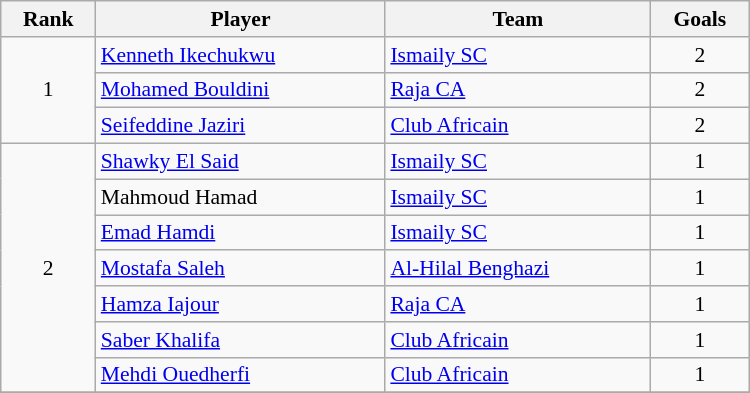<table class="wikitable" style="text-align:center; font-size:90%" width=500>
<tr>
<th>Rank</th>
<th>Player</th>
<th>Team</th>
<th>Goals</th>
</tr>
<tr>
<td rowspan=3>1</td>
<td align=left> <a href='#'>Kenneth Ikechukwu</a></td>
<td align=left> <a href='#'>Ismaily SC</a></td>
<td>2</td>
</tr>
<tr>
<td align=left> <a href='#'>Mohamed Bouldini</a></td>
<td align=left> <a href='#'>Raja CA</a></td>
<td>2</td>
</tr>
<tr>
<td align=left> <a href='#'>Seifeddine Jaziri</a></td>
<td align=left> <a href='#'>Club Africain</a></td>
<td>2</td>
</tr>
<tr>
<td rowspan=7>2</td>
<td align=left> <a href='#'>Shawky El Said</a></td>
<td align=left> <a href='#'>Ismaily SC</a></td>
<td>1</td>
</tr>
<tr>
<td align=left> Mahmoud Hamad</td>
<td align=left> <a href='#'>Ismaily SC</a></td>
<td>1</td>
</tr>
<tr>
<td align=left> <a href='#'>Emad Hamdi</a></td>
<td align=left> <a href='#'>Ismaily SC</a></td>
<td>1</td>
</tr>
<tr>
<td align=left> <a href='#'>Mostafa Saleh</a></td>
<td align=left> <a href='#'>Al-Hilal Benghazi</a></td>
<td>1</td>
</tr>
<tr>
<td align=left> <a href='#'>Hamza Iajour</a></td>
<td align=left> <a href='#'>Raja CA</a></td>
<td>1</td>
</tr>
<tr>
<td align=left> <a href='#'>Saber Khalifa</a></td>
<td align=left> <a href='#'>Club Africain</a></td>
<td>1</td>
</tr>
<tr>
<td align=left> <a href='#'>Mehdi Ouedherfi</a></td>
<td align=left> <a href='#'>Club Africain</a></td>
<td>1</td>
</tr>
<tr>
</tr>
</table>
